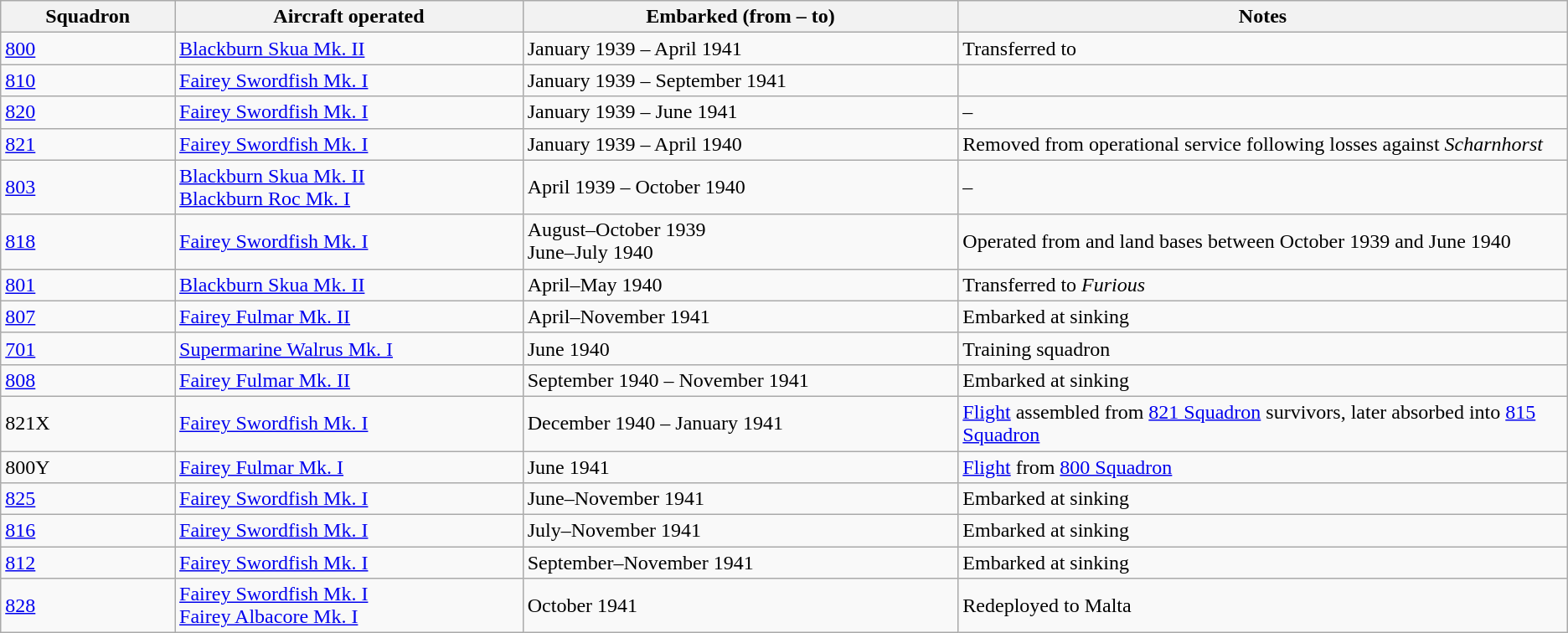<table class="wikitable sortable collapsible">
<tr>
<th style="width:10%;">Squadron</th>
<th style="width:20%;">Aircraft operated</th>
<th class="unsortable" style="width:25%;">Embarked (from – to)</th>
<th class="unsortable" style="width:35%;">Notes</th>
</tr>
<tr>
<td><a href='#'>800</a></td>
<td><a href='#'>Blackburn Skua Mk. II</a></td>
<td>January 1939 – April 1941</td>
<td>Transferred to </td>
</tr>
<tr>
<td><a href='#'>810</a></td>
<td><a href='#'>Fairey Swordfish Mk. I</a></td>
<td>January 1939 – September 1941</td>
</tr>
<tr>
<td><a href='#'>820</a></td>
<td><a href='#'>Fairey Swordfish Mk. I</a></td>
<td>January 1939 – June 1941</td>
<td>–</td>
</tr>
<tr>
<td><a href='#'>821</a></td>
<td><a href='#'>Fairey Swordfish Mk. I</a></td>
<td>January 1939 – April 1940</td>
<td>Removed from operational service following losses against <em>Scharnhorst</em></td>
</tr>
<tr>
<td><a href='#'>803</a></td>
<td><a href='#'>Blackburn Skua Mk. II</a> <br> <a href='#'>Blackburn Roc Mk. I</a></td>
<td>April 1939 – October 1940</td>
<td>–</td>
</tr>
<tr>
<td><a href='#'>818</a></td>
<td><a href='#'>Fairey Swordfish Mk. I</a></td>
<td>August–October 1939 <br> June–July 1940</td>
<td>Operated from  and land bases between October 1939 and June 1940</td>
</tr>
<tr>
<td><a href='#'>801</a></td>
<td><a href='#'>Blackburn Skua Mk. II</a></td>
<td>April–May 1940</td>
<td>Transferred to <em>Furious</em></td>
</tr>
<tr>
<td><a href='#'>807</a></td>
<td><a href='#'>Fairey Fulmar Mk. II</a></td>
<td>April–November 1941</td>
<td>Embarked at sinking</td>
</tr>
<tr>
<td><a href='#'>701</a></td>
<td><a href='#'>Supermarine Walrus Mk. I</a></td>
<td>June 1940</td>
<td>Training squadron</td>
</tr>
<tr>
<td><a href='#'>808</a></td>
<td><a href='#'>Fairey Fulmar Mk. II</a></td>
<td>September 1940 – November 1941</td>
<td>Embarked at sinking</td>
</tr>
<tr>
<td>821X</td>
<td><a href='#'>Fairey Swordfish Mk. I</a></td>
<td>December 1940 – January 1941</td>
<td><a href='#'>Flight</a> assembled from <a href='#'>821 Squadron</a> survivors, later absorbed into <a href='#'>815 Squadron</a></td>
</tr>
<tr>
<td>800Y</td>
<td><a href='#'>Fairey Fulmar Mk. I</a></td>
<td>June 1941</td>
<td><a href='#'>Flight</a> from <a href='#'>800 Squadron</a></td>
</tr>
<tr>
<td><a href='#'>825</a></td>
<td><a href='#'>Fairey Swordfish Mk. I</a></td>
<td>June–November 1941</td>
<td>Embarked at sinking</td>
</tr>
<tr>
<td><a href='#'>816</a></td>
<td><a href='#'>Fairey Swordfish Mk. I</a></td>
<td>July–November 1941</td>
<td>Embarked at sinking</td>
</tr>
<tr>
<td><a href='#'>812</a></td>
<td><a href='#'>Fairey Swordfish Mk. I</a></td>
<td>September–November 1941</td>
<td>Embarked at sinking</td>
</tr>
<tr>
<td><a href='#'>828</a></td>
<td><a href='#'>Fairey Swordfish Mk. I</a> <br> <a href='#'>Fairey Albacore Mk. I</a></td>
<td>October 1941</td>
<td>Redeployed to Malta</td>
</tr>
</table>
